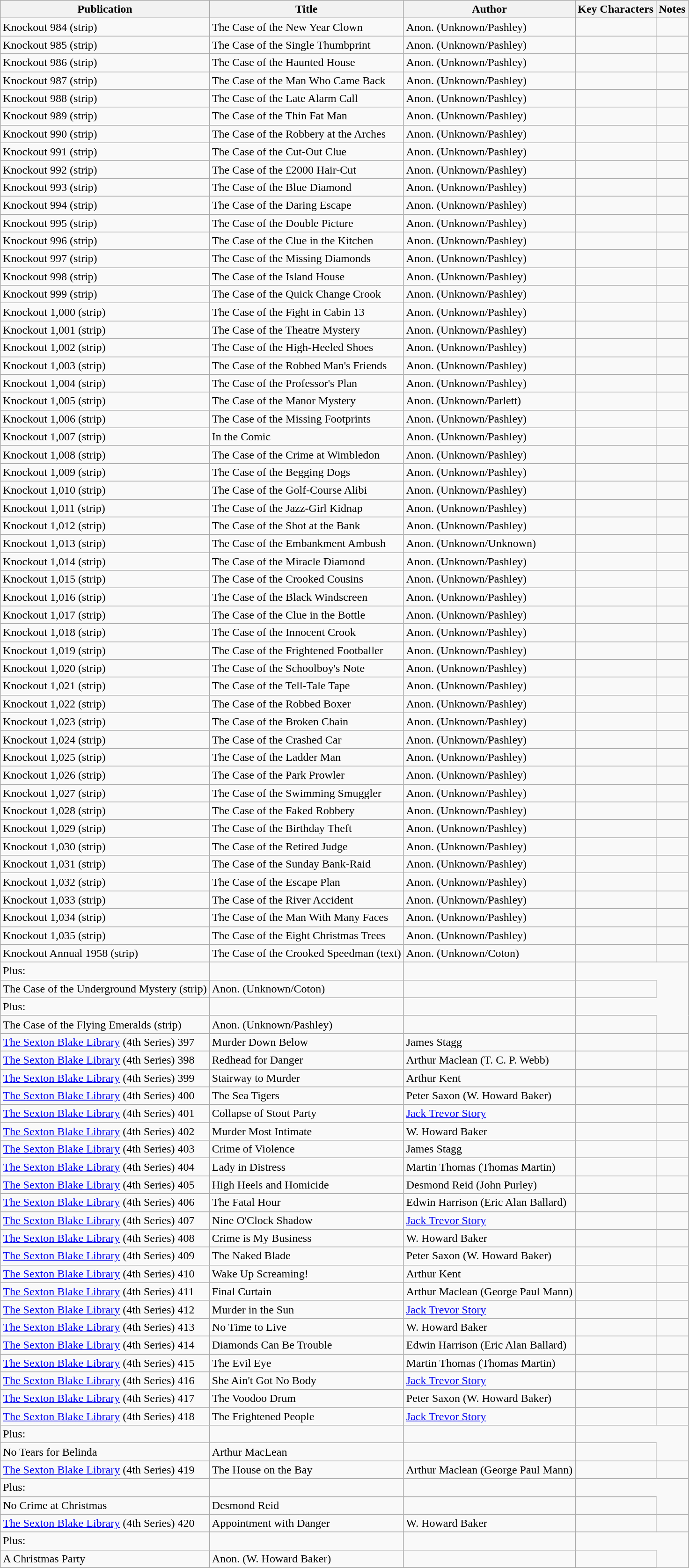<table class="wikitable">
<tr>
<th>Publication</th>
<th>Title</th>
<th>Author</th>
<th>Key Characters</th>
<th>Notes</th>
</tr>
<tr>
<td>Knockout 984 (strip)</td>
<td>The Case of the New Year Clown</td>
<td>Anon. (Unknown/Pashley)</td>
<td></td>
<td></td>
</tr>
<tr>
<td>Knockout 985 (strip)</td>
<td>The Case of the Single Thumbprint</td>
<td>Anon. (Unknown/Pashley)</td>
<td></td>
<td></td>
</tr>
<tr>
<td>Knockout 986 (strip)</td>
<td>The Case of the Haunted House</td>
<td>Anon. (Unknown/Pashley)</td>
<td></td>
<td></td>
</tr>
<tr>
<td>Knockout 987 (strip)</td>
<td>The Case of the Man Who Came Back</td>
<td>Anon. (Unknown/Pashley)</td>
<td></td>
<td></td>
</tr>
<tr>
<td>Knockout 988 (strip)</td>
<td>The Case of the Late Alarm Call</td>
<td>Anon. (Unknown/Pashley)</td>
<td></td>
<td></td>
</tr>
<tr>
<td>Knockout 989 (strip)</td>
<td>The Case of the Thin Fat Man</td>
<td>Anon. (Unknown/Pashley)</td>
<td></td>
<td></td>
</tr>
<tr>
<td>Knockout 990 (strip)</td>
<td>The Case of the Robbery at the Arches</td>
<td>Anon. (Unknown/Pashley)</td>
<td></td>
<td></td>
</tr>
<tr>
<td>Knockout 991 (strip)</td>
<td>The Case of the Cut-Out Clue</td>
<td>Anon. (Unknown/Pashley)</td>
<td></td>
<td></td>
</tr>
<tr>
<td>Knockout 992 (strip)</td>
<td>The Case of the £2000 Hair-Cut</td>
<td>Anon. (Unknown/Pashley)</td>
<td></td>
<td></td>
</tr>
<tr>
<td>Knockout 993 (strip)</td>
<td>The Case of the Blue Diamond</td>
<td>Anon. (Unknown/Pashley)</td>
<td></td>
<td></td>
</tr>
<tr>
<td>Knockout 994 (strip)</td>
<td>The Case of the Daring Escape</td>
<td>Anon. (Unknown/Pashley)</td>
<td></td>
<td></td>
</tr>
<tr>
<td>Knockout 995 (strip)</td>
<td>The Case of the Double Picture</td>
<td>Anon. (Unknown/Pashley)</td>
<td></td>
<td></td>
</tr>
<tr>
<td>Knockout 996 (strip)</td>
<td>The Case of the Clue in the Kitchen</td>
<td>Anon. (Unknown/Pashley)</td>
<td></td>
<td></td>
</tr>
<tr>
<td>Knockout 997 (strip)</td>
<td>The Case of the Missing Diamonds</td>
<td>Anon. (Unknown/Pashley)</td>
<td></td>
<td></td>
</tr>
<tr>
<td>Knockout 998 (strip)</td>
<td>The Case of the Island House</td>
<td>Anon. (Unknown/Pashley)</td>
<td></td>
<td></td>
</tr>
<tr>
<td>Knockout 999 (strip)</td>
<td>The Case of the Quick Change Crook</td>
<td>Anon. (Unknown/Pashley)</td>
<td></td>
<td></td>
</tr>
<tr>
<td>Knockout 1,000 (strip)</td>
<td>The Case of the Fight in Cabin 13</td>
<td>Anon. (Unknown/Pashley)</td>
<td></td>
<td></td>
</tr>
<tr>
<td>Knockout 1,001 (strip)</td>
<td>The Case of the Theatre Mystery</td>
<td>Anon. (Unknown/Pashley)</td>
<td></td>
<td></td>
</tr>
<tr>
<td>Knockout 1,002 (strip)</td>
<td>The Case of the High-Heeled Shoes</td>
<td>Anon. (Unknown/Pashley)</td>
<td></td>
<td></td>
</tr>
<tr>
<td>Knockout 1,003 (strip)</td>
<td>The Case of the Robbed Man's Friends</td>
<td>Anon. (Unknown/Pashley)</td>
<td></td>
<td></td>
</tr>
<tr>
<td>Knockout 1,004 (strip)</td>
<td>The Case of the Professor's Plan</td>
<td>Anon. (Unknown/Pashley)</td>
<td></td>
<td></td>
</tr>
<tr>
<td>Knockout 1,005 (strip)</td>
<td>The Case of the Manor Mystery</td>
<td>Anon. (Unknown/Parlett)</td>
<td></td>
<td></td>
</tr>
<tr>
<td>Knockout 1,006 (strip)</td>
<td>The Case of the Missing Footprints</td>
<td>Anon. (Unknown/Pashley)</td>
<td></td>
<td></td>
</tr>
<tr>
<td>Knockout 1,007 (strip)</td>
<td>In the Comic</td>
<td>Anon. (Unknown/Pashley)</td>
<td></td>
<td></td>
</tr>
<tr>
<td>Knockout 1,008 (strip)</td>
<td>The Case of the Crime at Wimbledon</td>
<td>Anon. (Unknown/Pashley)</td>
<td></td>
<td></td>
</tr>
<tr>
<td>Knockout 1,009 (strip)</td>
<td>The Case of the Begging Dogs</td>
<td>Anon. (Unknown/Pashley)</td>
<td></td>
<td></td>
</tr>
<tr>
<td>Knockout 1,010 (strip)</td>
<td>The Case of the Golf-Course Alibi</td>
<td>Anon. (Unknown/Pashley)</td>
<td></td>
<td></td>
</tr>
<tr>
<td>Knockout 1,011 (strip)</td>
<td>The Case of the Jazz-Girl Kidnap</td>
<td>Anon. (Unknown/Pashley)</td>
<td></td>
<td></td>
</tr>
<tr>
<td>Knockout 1,012 (strip)</td>
<td>The Case of the Shot at the Bank</td>
<td>Anon. (Unknown/Pashley)</td>
<td></td>
<td></td>
</tr>
<tr>
<td>Knockout 1,013 (strip)</td>
<td>The Case of the Embankment Ambush</td>
<td>Anon. (Unknown/Unknown)</td>
<td></td>
<td></td>
</tr>
<tr>
<td>Knockout 1,014 (strip)</td>
<td>The Case of the Miracle Diamond</td>
<td>Anon. (Unknown/Pashley)</td>
<td></td>
<td></td>
</tr>
<tr>
<td>Knockout 1,015 (strip)</td>
<td>The Case of the Crooked Cousins</td>
<td>Anon. (Unknown/Pashley)</td>
<td></td>
<td></td>
</tr>
<tr>
<td>Knockout 1,016 (strip)</td>
<td>The Case of the Black Windscreen</td>
<td>Anon. (Unknown/Pashley)</td>
<td></td>
<td></td>
</tr>
<tr>
<td>Knockout 1,017 (strip)</td>
<td>The Case of the Clue in the Bottle</td>
<td>Anon. (Unknown/Pashley)</td>
<td></td>
<td></td>
</tr>
<tr>
<td>Knockout 1,018 (strip)</td>
<td>The Case of the Innocent Crook</td>
<td>Anon. (Unknown/Pashley)</td>
<td></td>
<td></td>
</tr>
<tr>
<td>Knockout 1,019 (strip)</td>
<td>The Case of the Frightened Footballer</td>
<td>Anon. (Unknown/Pashley)</td>
<td></td>
<td></td>
</tr>
<tr>
<td>Knockout 1,020 (strip)</td>
<td>The Case of the Schoolboy's Note</td>
<td>Anon. (Unknown/Pashley)</td>
<td></td>
<td></td>
</tr>
<tr>
<td>Knockout 1,021 (strip)</td>
<td>The Case of the Tell-Tale Tape</td>
<td>Anon. (Unknown/Pashley)</td>
<td></td>
<td></td>
</tr>
<tr>
<td>Knockout 1,022 (strip)</td>
<td>The Case of the Robbed Boxer</td>
<td>Anon. (Unknown/Pashley)</td>
<td></td>
<td></td>
</tr>
<tr>
<td>Knockout 1,023 (strip)</td>
<td>The Case of the Broken Chain</td>
<td>Anon. (Unknown/Pashley)</td>
<td></td>
<td></td>
</tr>
<tr>
<td>Knockout 1,024 (strip)</td>
<td>The Case of the Crashed Car</td>
<td>Anon. (Unknown/Pashley)</td>
<td></td>
<td></td>
</tr>
<tr>
<td>Knockout 1,025 (strip)</td>
<td>The Case of the Ladder Man</td>
<td>Anon. (Unknown/Pashley)</td>
<td></td>
<td></td>
</tr>
<tr>
<td>Knockout 1,026 (strip)</td>
<td>The Case of the Park Prowler</td>
<td>Anon. (Unknown/Pashley)</td>
<td></td>
<td></td>
</tr>
<tr>
<td>Knockout 1,027 (strip)</td>
<td>The Case of the Swimming Smuggler</td>
<td>Anon. (Unknown/Pashley)</td>
<td></td>
<td></td>
</tr>
<tr>
<td>Knockout 1,028 (strip)</td>
<td>The Case of the Faked Robbery</td>
<td>Anon. (Unknown/Pashley)</td>
<td></td>
<td></td>
</tr>
<tr>
<td>Knockout 1,029 (strip)</td>
<td>The Case of the Birthday Theft</td>
<td>Anon. (Unknown/Pashley)</td>
<td></td>
<td></td>
</tr>
<tr>
<td>Knockout 1,030 (strip)</td>
<td>The Case of the Retired Judge</td>
<td>Anon. (Unknown/Pashley)</td>
<td></td>
<td></td>
</tr>
<tr>
<td>Knockout 1,031 (strip)</td>
<td>The Case of the Sunday Bank-Raid</td>
<td>Anon. (Unknown/Pashley)</td>
<td></td>
<td></td>
</tr>
<tr>
<td>Knockout 1,032 (strip)</td>
<td>The Case of the Escape Plan</td>
<td>Anon. (Unknown/Pashley)</td>
<td></td>
<td></td>
</tr>
<tr>
<td>Knockout 1,033 (strip)</td>
<td>The Case of the River Accident</td>
<td>Anon. (Unknown/Pashley)</td>
<td></td>
<td></td>
</tr>
<tr>
<td>Knockout 1,034 (strip)</td>
<td>The Case of the Man With Many Faces</td>
<td>Anon. (Unknown/Pashley)</td>
<td></td>
<td></td>
</tr>
<tr>
<td>Knockout 1,035 (strip)</td>
<td>The Case of the Eight Christmas Trees</td>
<td>Anon. (Unknown/Pashley)</td>
<td></td>
<td></td>
</tr>
<tr>
<td>Knockout Annual 1958 (strip)</td>
<td>The Case of the Crooked Speedman (text)</td>
<td>Anon. (Unknown/Coton)</td>
<td></td>
<td></td>
</tr>
<tr>
<td>Plus:</td>
<td></td>
<td></td>
</tr>
<tr>
<td>The Case of the Underground Mystery (strip)</td>
<td>Anon. (Unknown/Coton)</td>
<td></td>
<td></td>
</tr>
<tr>
<td>Plus:</td>
<td></td>
<td></td>
</tr>
<tr>
<td>The Case of the Flying Emeralds (strip)</td>
<td>Anon. (Unknown/Pashley)</td>
<td></td>
<td></td>
</tr>
<tr>
<td><a href='#'>The Sexton Blake Library</a> (4th Series) 397</td>
<td>Murder Down Below</td>
<td>James Stagg</td>
<td></td>
<td></td>
</tr>
<tr>
<td><a href='#'>The Sexton Blake Library</a> (4th Series) 398</td>
<td>Redhead for Danger</td>
<td>Arthur Maclean (T. C. P. Webb)</td>
<td></td>
<td></td>
</tr>
<tr>
<td><a href='#'>The Sexton Blake Library</a> (4th Series) 399</td>
<td>Stairway to Murder</td>
<td>Arthur Kent</td>
<td></td>
<td></td>
</tr>
<tr>
<td><a href='#'>The Sexton Blake Library</a> (4th Series) 400</td>
<td>The Sea Tigers</td>
<td>Peter Saxon (W. Howard Baker)</td>
<td></td>
<td></td>
</tr>
<tr>
<td><a href='#'>The Sexton Blake Library</a> (4th Series) 401</td>
<td>Collapse of Stout Party</td>
<td><a href='#'>Jack Trevor Story</a></td>
<td></td>
<td></td>
</tr>
<tr>
<td><a href='#'>The Sexton Blake Library</a> (4th Series) 402</td>
<td>Murder Most Intimate</td>
<td>W. Howard Baker</td>
<td></td>
<td></td>
</tr>
<tr>
<td><a href='#'>The Sexton Blake Library</a> (4th Series) 403</td>
<td>Crime of Violence</td>
<td>James Stagg</td>
<td></td>
<td></td>
</tr>
<tr>
<td><a href='#'>The Sexton Blake Library</a> (4th Series) 404</td>
<td>Lady in Distress</td>
<td>Martin Thomas (Thomas Martin)</td>
<td></td>
<td></td>
</tr>
<tr>
<td><a href='#'>The Sexton Blake Library</a> (4th Series) 405</td>
<td>High Heels and Homicide</td>
<td>Desmond Reid (John Purley)</td>
<td></td>
<td></td>
</tr>
<tr>
<td><a href='#'>The Sexton Blake Library</a> (4th Series) 406</td>
<td>The Fatal Hour</td>
<td>Edwin Harrison (Eric Alan Ballard)</td>
<td></td>
<td></td>
</tr>
<tr>
<td><a href='#'>The Sexton Blake Library</a> (4th Series) 407</td>
<td>Nine O'Clock Shadow</td>
<td><a href='#'>Jack Trevor Story</a></td>
<td></td>
<td></td>
</tr>
<tr>
<td><a href='#'>The Sexton Blake Library</a> (4th Series) 408</td>
<td>Crime is My Business</td>
<td>W. Howard Baker</td>
<td></td>
<td></td>
</tr>
<tr>
<td><a href='#'>The Sexton Blake Library</a> (4th Series) 409</td>
<td>The Naked Blade</td>
<td>Peter Saxon (W. Howard Baker)</td>
<td></td>
<td></td>
</tr>
<tr>
<td><a href='#'>The Sexton Blake Library</a> (4th Series) 410</td>
<td>Wake Up Screaming!</td>
<td>Arthur Kent</td>
<td></td>
<td></td>
</tr>
<tr>
<td><a href='#'>The Sexton Blake Library</a> (4th Series) 411</td>
<td>Final Curtain</td>
<td>Arthur Maclean (George Paul Mann)</td>
<td></td>
<td></td>
</tr>
<tr>
<td><a href='#'>The Sexton Blake Library</a> (4th Series) 412</td>
<td>Murder in the Sun</td>
<td><a href='#'>Jack Trevor Story</a></td>
<td></td>
<td></td>
</tr>
<tr>
<td><a href='#'>The Sexton Blake Library</a> (4th Series) 413</td>
<td>No Time to Live</td>
<td>W. Howard Baker</td>
<td></td>
<td></td>
</tr>
<tr>
<td><a href='#'>The Sexton Blake Library</a> (4th Series) 414</td>
<td>Diamonds Can Be Trouble</td>
<td>Edwin Harrison (Eric Alan Ballard)</td>
<td></td>
<td></td>
</tr>
<tr>
<td><a href='#'>The Sexton Blake Library</a> (4th Series) 415</td>
<td>The Evil Eye</td>
<td>Martin Thomas (Thomas Martin)</td>
<td></td>
<td></td>
</tr>
<tr>
<td><a href='#'>The Sexton Blake Library</a> (4th Series) 416</td>
<td>She Ain't Got No Body</td>
<td><a href='#'>Jack Trevor Story</a></td>
<td></td>
<td></td>
</tr>
<tr>
<td><a href='#'>The Sexton Blake Library</a> (4th Series) 417</td>
<td>The Voodoo Drum</td>
<td>Peter Saxon (W. Howard Baker)</td>
<td></td>
<td></td>
</tr>
<tr>
<td><a href='#'>The Sexton Blake Library</a> (4th Series) 418</td>
<td>The Frightened People</td>
<td><a href='#'>Jack Trevor Story</a></td>
<td></td>
<td></td>
</tr>
<tr>
<td>Plus:</td>
<td></td>
<td></td>
</tr>
<tr>
<td>No Tears for Belinda</td>
<td>Arthur MacLean</td>
<td></td>
<td></td>
</tr>
<tr>
<td><a href='#'>The Sexton Blake Library</a> (4th Series) 419</td>
<td>The House on the Bay</td>
<td>Arthur Maclean (George Paul Mann)</td>
<td></td>
<td></td>
</tr>
<tr>
<td>Plus:</td>
<td></td>
<td></td>
</tr>
<tr>
<td>No Crime at Christmas</td>
<td>Desmond Reid</td>
<td></td>
<td></td>
</tr>
<tr>
<td><a href='#'>The Sexton Blake Library</a> (4th Series) 420</td>
<td>Appointment with Danger</td>
<td>W. Howard Baker</td>
<td></td>
<td></td>
</tr>
<tr>
<td>Plus:</td>
<td></td>
<td></td>
</tr>
<tr>
<td>A Christmas Party</td>
<td>Anon. (W. Howard Baker)</td>
<td></td>
<td></td>
</tr>
<tr>
</tr>
</table>
